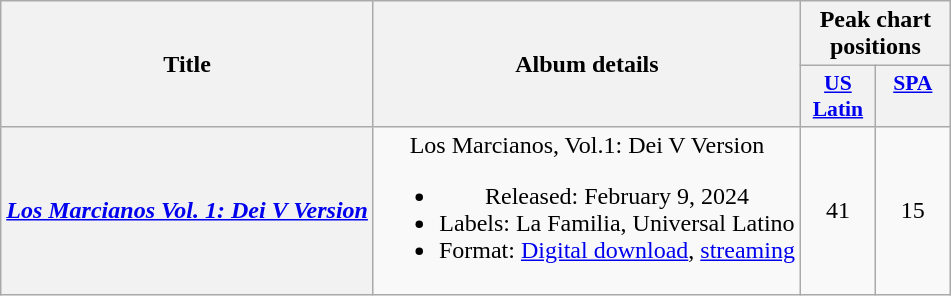<table class="wikitable plainrowheaders" style="text-align: center;">
<tr>
<th scope="col" rowspan="2">Title</th>
<th scope="col" rowspan="2">Album details</th>
<th scope="col" colspan="2">Peak chart positions</th>
</tr>
<tr>
<th scope="col" style="width:3em;font-size:90%;"><a href='#'>US<br>Latin</a><br></th>
<th scope="col" style="width:3em;font-size:90%;"><a href='#'>SPA</a><br><br></th>
</tr>
<tr>
<th scope="row"><em><a href='#'>Los Marcianos Vol. 1: Dei V Version</a></em><br></th>
<td>Los Marcianos, Vol.1: Dei V Version<br><ul><li>Released: February 9, 2024</li><li>Labels: La Familia, Universal Latino</li><li>Format: <a href='#'>Digital download</a>, <a href='#'>streaming</a></li></ul></td>
<td>41</td>
<td>15</td>
</tr>
</table>
